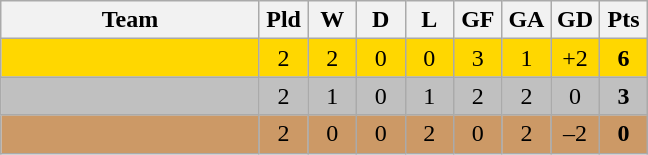<table class="wikitable" style="text-align:center;">
<tr>
<th width=165>Team</th>
<th width=25>Pld</th>
<th width=25>W</th>
<th width=25>D</th>
<th width=25>L</th>
<th width=25>GF</th>
<th width=25>GA</th>
<th width=25>GD</th>
<th width=25>Pts</th>
</tr>
<tr bgcolor=gold>
<td align="left"></td>
<td>2</td>
<td>2</td>
<td>0</td>
<td>0</td>
<td>3</td>
<td>1</td>
<td>+2</td>
<td><strong>6</strong></td>
</tr>
<tr bgcolor=silver>
<td align="left"></td>
<td>2</td>
<td>1</td>
<td>0</td>
<td>1</td>
<td>2</td>
<td>2</td>
<td>0</td>
<td><strong>3</strong></td>
</tr>
<tr bgcolor=#cc9966>
<td align="left"></td>
<td>2</td>
<td>0</td>
<td>0</td>
<td>2</td>
<td>0</td>
<td>2</td>
<td>–2</td>
<td><strong>0</strong></td>
</tr>
</table>
